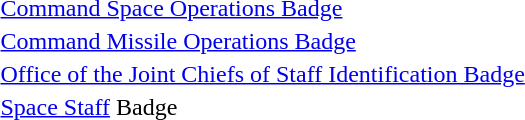<table>
<tr>
<td></td>
<td><a href='#'>Command Space Operations Badge</a></td>
</tr>
<tr>
<td></td>
<td><a href='#'>Command Missile Operations Badge</a></td>
</tr>
<tr>
<td></td>
<td><a href='#'>Office of the Joint Chiefs of Staff Identification Badge</a></td>
</tr>
<tr>
<td></td>
<td><a href='#'>Space Staff</a> Badge</td>
</tr>
</table>
